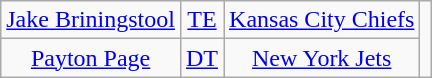<table class="wikitable" style="text-align:center">
<tr>
<td><a href='#'>Jake Briningstool</a></td>
<td><a href='#'>TE</a></td>
<td><a href='#'>Kansas City Chiefs</a></td>
<td rowspan=2></td>
</tr>
<tr>
<td><a href='#'>Payton Page</a></td>
<td><a href='#'>DT</a></td>
<td><a href='#'>New York Jets</a></td>
</tr>
</table>
